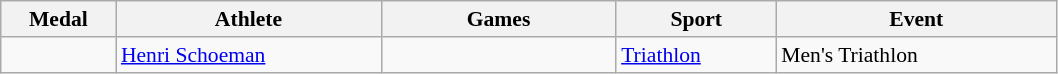<table class="wikitable sortable" style="font-size:90%">
<tr>
<th width="70">Medal</th>
<th width="170">Athlete</th>
<th width="150">Games</th>
<th width="100">Sport</th>
<th width="180">Event</th>
</tr>
<tr>
<td></td>
<td> <a href='#'>Henri Schoeman</a></td>
<td></td>
<td> <a href='#'>Triathlon</a></td>
<td>Men's Triathlon</td>
</tr>
</table>
